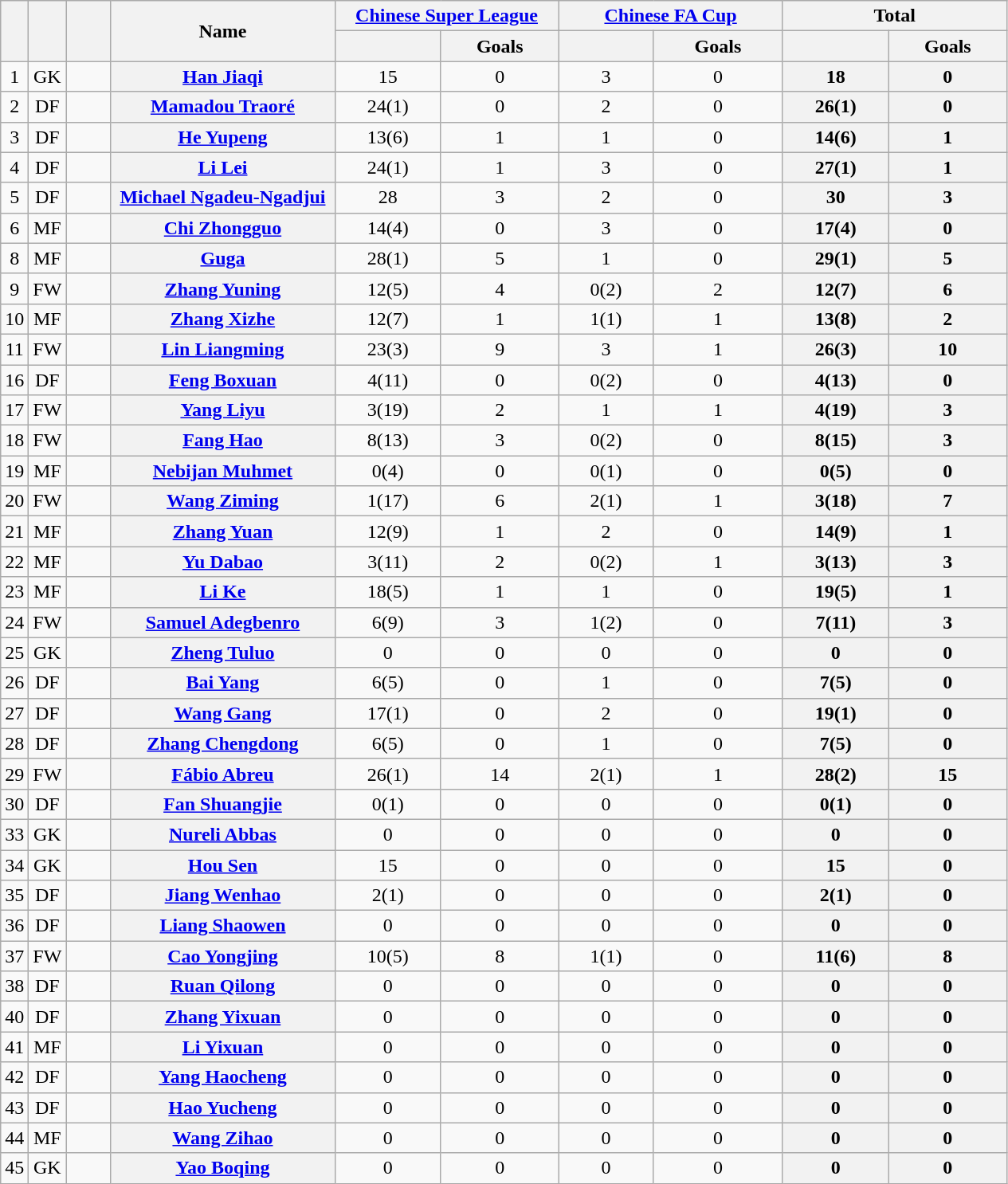<table class="wikitable sortable plainrowheaders" style="text-align:center">
<tr>
<th rowspan="2"></th>
<th rowspan="2"></th>
<th rowspan="2" style="width:30px;"></th>
<th rowspan="2" style="width:180px;">Name</th>
<th colspan="2" style="width:180px;"><a href='#'>Chinese Super League</a></th>
<th colspan="2" style="width:180px;"><a href='#'>Chinese FA Cup</a></th>
<th colspan="2" style="width:180px;">Total</th>
</tr>
<tr>
<th></th>
<th>Goals</th>
<th></th>
<th>Goals</th>
<th></th>
<th>Goals</th>
</tr>
<tr>
<td>1</td>
<td>GK</td>
<td></td>
<th scope="row"><a href='#'>Han Jiaqi</a><br></th>
<td>15</td>
<td>0<br></td>
<td>3</td>
<td>0<br></td>
<th>18</th>
<th>0</th>
</tr>
<tr>
<td>2</td>
<td>DF</td>
<td></td>
<th scope="row"><a href='#'>Mamadou Traoré</a><br></th>
<td>24(1)</td>
<td>0<br></td>
<td>2</td>
<td>0<br></td>
<th>26(1)</th>
<th>0</th>
</tr>
<tr>
<td>3</td>
<td>DF</td>
<td></td>
<th scope="row"><a href='#'>He Yupeng</a><br></th>
<td>13(6)</td>
<td>1<br></td>
<td>1</td>
<td>0<br></td>
<th>14(6)</th>
<th>1</th>
</tr>
<tr>
<td>4</td>
<td>DF</td>
<td></td>
<th scope="row"><a href='#'>Li Lei</a><br></th>
<td>24(1)</td>
<td>1<br></td>
<td>3</td>
<td>0<br></td>
<th>27(1)</th>
<th>1</th>
</tr>
<tr>
<td>5</td>
<td>DF</td>
<td></td>
<th scope="row"><a href='#'>Michael Ngadeu-Ngadjui</a><br></th>
<td>28</td>
<td>3<br></td>
<td>2</td>
<td>0<br></td>
<th>30</th>
<th>3</th>
</tr>
<tr>
<td>6</td>
<td>MF</td>
<td></td>
<th scope="row"><a href='#'>Chi Zhongguo</a><br></th>
<td>14(4)</td>
<td>0<br></td>
<td>3</td>
<td>0<br></td>
<th>17(4)</th>
<th>0</th>
</tr>
<tr>
<td>8</td>
<td>MF</td>
<td></td>
<th scope="row"><a href='#'>Guga</a><br></th>
<td>28(1)</td>
<td>5<br></td>
<td>1</td>
<td>0<br></td>
<th>29(1)</th>
<th>5</th>
</tr>
<tr>
<td>9</td>
<td>FW</td>
<td></td>
<th scope="row"><a href='#'>Zhang Yuning</a><br></th>
<td>12(5)</td>
<td>4<br></td>
<td>0(2)</td>
<td>2<br></td>
<th>12(7)</th>
<th>6</th>
</tr>
<tr>
<td>10</td>
<td>MF</td>
<td></td>
<th scope="row"><a href='#'>Zhang Xizhe</a><br></th>
<td>12(7)</td>
<td>1<br></td>
<td>1(1)</td>
<td>1<br></td>
<th>13(8)</th>
<th>2</th>
</tr>
<tr>
<td>11</td>
<td>FW</td>
<td></td>
<th scope="row"><a href='#'>Lin Liangming</a><br></th>
<td>23(3)</td>
<td>9<br></td>
<td>3</td>
<td>1<br></td>
<th>26(3)</th>
<th>10</th>
</tr>
<tr>
<td>16</td>
<td>DF</td>
<td></td>
<th scope="row"><a href='#'>Feng Boxuan</a><br></th>
<td>4(11)</td>
<td>0<br></td>
<td>0(2)</td>
<td>0<br></td>
<th>4(13)</th>
<th>0</th>
</tr>
<tr>
<td>17</td>
<td>FW</td>
<td></td>
<th scope="row"><a href='#'>Yang Liyu</a><br></th>
<td>3(19)</td>
<td>2<br></td>
<td>1</td>
<td>1<br></td>
<th>4(19)</th>
<th>3</th>
</tr>
<tr>
<td>18</td>
<td>FW</td>
<td></td>
<th scope="row"><a href='#'>Fang Hao</a><br></th>
<td>8(13)</td>
<td>3<br></td>
<td>0(2)</td>
<td>0<br></td>
<th>8(15)</th>
<th>3</th>
</tr>
<tr>
<td>19</td>
<td>MF</td>
<td></td>
<th scope="row"><a href='#'>Nebijan Muhmet</a><br></th>
<td>0(4)</td>
<td>0<br></td>
<td>0(1)</td>
<td>0<br></td>
<th>0(5)</th>
<th>0</th>
</tr>
<tr>
<td>20</td>
<td>FW</td>
<td></td>
<th scope="row"><a href='#'>Wang Ziming</a><br></th>
<td>1(17)</td>
<td>6<br></td>
<td>2(1)</td>
<td>1<br></td>
<th>3(18)</th>
<th>7</th>
</tr>
<tr>
<td>21</td>
<td>MF</td>
<td></td>
<th scope="row"><a href='#'>Zhang Yuan</a><br></th>
<td>12(9)</td>
<td>1<br></td>
<td>2</td>
<td>0<br></td>
<th>14(9)</th>
<th>1</th>
</tr>
<tr>
<td>22</td>
<td>MF</td>
<td></td>
<th scope="row"><a href='#'>Yu Dabao</a><br></th>
<td>3(11)</td>
<td>2<br></td>
<td>0(2)</td>
<td>1<br></td>
<th>3(13)</th>
<th>3</th>
</tr>
<tr>
<td>23</td>
<td>MF</td>
<td></td>
<th scope="row"><a href='#'>Li Ke</a><br></th>
<td>18(5)</td>
<td>1<br></td>
<td>1</td>
<td>0<br></td>
<th>19(5)</th>
<th>1</th>
</tr>
<tr>
<td>24</td>
<td>FW</td>
<td></td>
<th scope="row"><a href='#'>Samuel Adegbenro</a><br></th>
<td>6(9)</td>
<td>3<br></td>
<td>1(2)</td>
<td>0<br></td>
<th>7(11)</th>
<th>3</th>
</tr>
<tr>
<td>25</td>
<td>GK</td>
<td></td>
<th scope="row"><a href='#'>Zheng Tuluo</a><br></th>
<td>0</td>
<td>0<br></td>
<td>0</td>
<td>0<br></td>
<th>0</th>
<th>0</th>
</tr>
<tr>
<td>26</td>
<td>DF</td>
<td></td>
<th scope="row"><a href='#'>Bai Yang</a><br></th>
<td>6(5)</td>
<td>0<br></td>
<td>1</td>
<td>0<br></td>
<th>7(5)</th>
<th>0</th>
</tr>
<tr>
<td>27</td>
<td>DF</td>
<td></td>
<th scope="row"><a href='#'>Wang Gang</a><br></th>
<td>17(1)</td>
<td>0<br></td>
<td>2</td>
<td>0<br></td>
<th>19(1)</th>
<th>0</th>
</tr>
<tr>
<td>28</td>
<td>DF</td>
<td></td>
<th scope="row"><a href='#'>Zhang Chengdong</a><br></th>
<td>6(5)</td>
<td>0<br></td>
<td>1</td>
<td>0<br></td>
<th>7(5)</th>
<th>0</th>
</tr>
<tr>
<td>29</td>
<td>FW</td>
<td></td>
<th scope="row"><a href='#'>Fábio Abreu</a><br></th>
<td>26(1)</td>
<td>14<br></td>
<td>2(1)</td>
<td>1<br></td>
<th>28(2)</th>
<th>15</th>
</tr>
<tr>
<td>30</td>
<td>DF</td>
<td></td>
<th scope="row"><a href='#'>Fan Shuangjie</a><br></th>
<td>0(1)</td>
<td>0<br></td>
<td>0</td>
<td>0<br></td>
<th>0(1)</th>
<th>0</th>
</tr>
<tr>
<td>33</td>
<td>GK</td>
<td></td>
<th scope="row"><a href='#'>Nureli Abbas</a><br></th>
<td>0</td>
<td>0<br></td>
<td>0</td>
<td>0<br></td>
<th>0</th>
<th>0</th>
</tr>
<tr>
<td>34</td>
<td>GK</td>
<td></td>
<th scope="row"><a href='#'>Hou Sen</a><br></th>
<td>15</td>
<td>0<br></td>
<td>0</td>
<td>0<br></td>
<th>15</th>
<th>0</th>
</tr>
<tr>
<td>35</td>
<td>DF</td>
<td></td>
<th scope="row"><a href='#'>Jiang Wenhao</a><br></th>
<td>2(1)</td>
<td>0<br></td>
<td>0</td>
<td>0<br></td>
<th>2(1)</th>
<th>0</th>
</tr>
<tr>
<td>36</td>
<td>DF</td>
<td></td>
<th scope="row"><a href='#'>Liang Shaowen</a><br></th>
<td>0</td>
<td>0<br></td>
<td>0</td>
<td>0<br></td>
<th>0</th>
<th>0</th>
</tr>
<tr>
<td>37</td>
<td>FW</td>
<td></td>
<th scope="row"><a href='#'>Cao Yongjing</a><br></th>
<td>10(5)</td>
<td>8<br></td>
<td>1(1)</td>
<td>0<br></td>
<th>11(6)</th>
<th>8</th>
</tr>
<tr>
<td>38</td>
<td>DF</td>
<td></td>
<th scope="row"><a href='#'>Ruan Qilong</a><br></th>
<td>0</td>
<td>0<br></td>
<td>0</td>
<td>0<br></td>
<th>0</th>
<th>0</th>
</tr>
<tr>
<td>40</td>
<td>DF</td>
<td></td>
<th scope="row"><a href='#'>Zhang Yixuan</a><br></th>
<td>0</td>
<td>0<br></td>
<td>0</td>
<td>0<br></td>
<th>0</th>
<th>0</th>
</tr>
<tr>
<td>41</td>
<td>MF</td>
<td></td>
<th scope="row"><a href='#'>Li Yixuan</a><br></th>
<td>0</td>
<td>0<br></td>
<td>0</td>
<td>0<br></td>
<th>0</th>
<th>0</th>
</tr>
<tr>
<td>42</td>
<td>DF</td>
<td></td>
<th scope="row"><a href='#'>Yang Haocheng</a><br></th>
<td>0</td>
<td>0<br></td>
<td>0</td>
<td>0<br></td>
<th>0</th>
<th>0</th>
</tr>
<tr>
<td>43</td>
<td>DF</td>
<td></td>
<th scope="row"><a href='#'>Hao Yucheng</a><br></th>
<td>0</td>
<td>0<br></td>
<td>0</td>
<td>0<br></td>
<th>0</th>
<th>0</th>
</tr>
<tr>
<td>44</td>
<td>MF</td>
<td></td>
<th scope="row"><a href='#'>Wang Zihao</a><br></th>
<td>0</td>
<td>0<br></td>
<td>0</td>
<td>0<br></td>
<th>0</th>
<th>0</th>
</tr>
<tr>
<td>45</td>
<td>GK</td>
<td></td>
<th scope="row"><a href='#'>Yao Boqing</a><br></th>
<td>0</td>
<td>0<br></td>
<td>0</td>
<td>0<br></td>
<th>0</th>
<th>0</th>
</tr>
</table>
